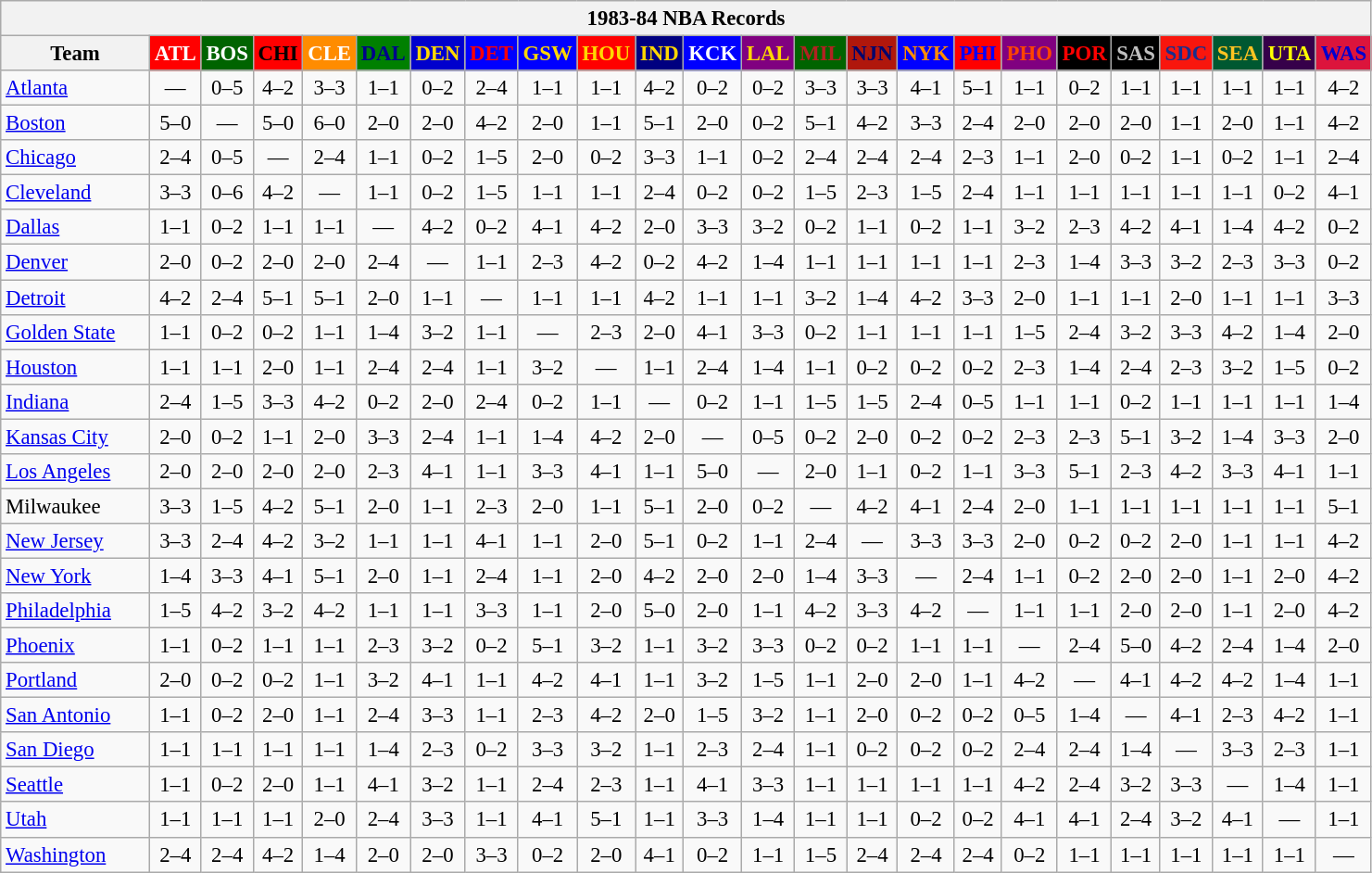<table class="wikitable" style="font-size:95%; text-align:center;">
<tr>
<th colspan=24>1983-84 NBA Records</th>
</tr>
<tr>
<th width=100>Team</th>
<th style="background:#FF0000;color:#FFFFFF;width=35">ATL</th>
<th style="background:#006400;color:#FFFFFF;width=35">BOS</th>
<th style="background:#FF0000;color:#000000;width=35">CHI</th>
<th style="background:#FF8C00;color:#FFFFFF;width=35">CLE</th>
<th style="background:#008000;color:#00008B;width=35">DAL</th>
<th style="background:#0000CD;color:#FFD700;width=35">DEN</th>
<th style="background:#0000FF;color:#FF0000;width=35">DET</th>
<th style="background:#0000FF;color:#FFD700;width=35">GSW</th>
<th style="background:#FF0000;color:#FFD700;width=35">HOU</th>
<th style="background:#000080;color:#FFD700;width=35">IND</th>
<th style="background:#0000FF;color:#FFFFFF;width=35">KCK</th>
<th style="background:#800080;color:#FFD700;width=35">LAL</th>
<th style="background:#006400;color:#B22222;width=35">MIL</th>
<th style="background:#B0170C;color:#00056D;width=35">NJN</th>
<th style="background:#0000FF;color:#FF8C00;width=35">NYK</th>
<th style="background:#FF0000;color:#0000FF;width=35">PHI</th>
<th style="background:#800080;color:#FF4500;width=35">PHO</th>
<th style="background:#000000;color:#FF0000;width=35">POR</th>
<th style="background:#000000;color:#C0C0C0;width=35">SAS</th>
<th style="background:#F9160D;color:#1A2E8B;width=35">SDC</th>
<th style="background:#005831;color:#FFC322;width=35">SEA</th>
<th style="background:#36004A;color:#FFFF00;width=35">UTA</th>
<th style="background:#DC143C;color:#0000CD;width=35">WAS</th>
</tr>
<tr>
<td style="text-align:left;"><a href='#'>Atlanta</a></td>
<td>—</td>
<td>0–5</td>
<td>4–2</td>
<td>3–3</td>
<td>1–1</td>
<td>0–2</td>
<td>2–4</td>
<td>1–1</td>
<td>1–1</td>
<td>4–2</td>
<td>0–2</td>
<td>0–2</td>
<td>3–3</td>
<td>3–3</td>
<td>4–1</td>
<td>5–1</td>
<td>1–1</td>
<td>0–2</td>
<td>1–1</td>
<td>1–1</td>
<td>1–1</td>
<td>1–1</td>
<td>4–2</td>
</tr>
<tr>
<td style="text-align:left;"><a href='#'>Boston</a></td>
<td>5–0</td>
<td>—</td>
<td>5–0</td>
<td>6–0</td>
<td>2–0</td>
<td>2–0</td>
<td>4–2</td>
<td>2–0</td>
<td>1–1</td>
<td>5–1</td>
<td>2–0</td>
<td>0–2</td>
<td>5–1</td>
<td>4–2</td>
<td>3–3</td>
<td>2–4</td>
<td>2–0</td>
<td>2–0</td>
<td>2–0</td>
<td>1–1</td>
<td>2–0</td>
<td>1–1</td>
<td>4–2</td>
</tr>
<tr>
<td style="text-align:left;"><a href='#'>Chicago</a></td>
<td>2–4</td>
<td>0–5</td>
<td>—</td>
<td>2–4</td>
<td>1–1</td>
<td>0–2</td>
<td>1–5</td>
<td>2–0</td>
<td>0–2</td>
<td>3–3</td>
<td>1–1</td>
<td>0–2</td>
<td>2–4</td>
<td>2–4</td>
<td>2–4</td>
<td>2–3</td>
<td>1–1</td>
<td>2–0</td>
<td>0–2</td>
<td>1–1</td>
<td>0–2</td>
<td>1–1</td>
<td>2–4</td>
</tr>
<tr>
<td style="text-align:left;"><a href='#'>Cleveland</a></td>
<td>3–3</td>
<td>0–6</td>
<td>4–2</td>
<td>—</td>
<td>1–1</td>
<td>0–2</td>
<td>1–5</td>
<td>1–1</td>
<td>1–1</td>
<td>2–4</td>
<td>0–2</td>
<td>0–2</td>
<td>1–5</td>
<td>2–3</td>
<td>1–5</td>
<td>2–4</td>
<td>1–1</td>
<td>1–1</td>
<td>1–1</td>
<td>1–1</td>
<td>1–1</td>
<td>0–2</td>
<td>4–1</td>
</tr>
<tr>
<td style="text-align:left;"><a href='#'>Dallas</a></td>
<td>1–1</td>
<td>0–2</td>
<td>1–1</td>
<td>1–1</td>
<td>—</td>
<td>4–2</td>
<td>0–2</td>
<td>4–1</td>
<td>4–2</td>
<td>2–0</td>
<td>3–3</td>
<td>3–2</td>
<td>0–2</td>
<td>1–1</td>
<td>0–2</td>
<td>1–1</td>
<td>3–2</td>
<td>2–3</td>
<td>4–2</td>
<td>4–1</td>
<td>1–4</td>
<td>4–2</td>
<td>0–2</td>
</tr>
<tr>
<td style="text-align:left;"><a href='#'>Denver</a></td>
<td>2–0</td>
<td>0–2</td>
<td>2–0</td>
<td>2–0</td>
<td>2–4</td>
<td>—</td>
<td>1–1</td>
<td>2–3</td>
<td>4–2</td>
<td>0–2</td>
<td>4–2</td>
<td>1–4</td>
<td>1–1</td>
<td>1–1</td>
<td>1–1</td>
<td>1–1</td>
<td>2–3</td>
<td>1–4</td>
<td>3–3</td>
<td>3–2</td>
<td>2–3</td>
<td>3–3</td>
<td>0–2</td>
</tr>
<tr>
<td style="text-align:left;"><a href='#'>Detroit</a></td>
<td>4–2</td>
<td>2–4</td>
<td>5–1</td>
<td>5–1</td>
<td>2–0</td>
<td>1–1</td>
<td>—</td>
<td>1–1</td>
<td>1–1</td>
<td>4–2</td>
<td>1–1</td>
<td>1–1</td>
<td>3–2</td>
<td>1–4</td>
<td>4–2</td>
<td>3–3</td>
<td>2–0</td>
<td>1–1</td>
<td>1–1</td>
<td>2–0</td>
<td>1–1</td>
<td>1–1</td>
<td>3–3</td>
</tr>
<tr>
<td style="text-align:left;"><a href='#'>Golden State</a></td>
<td>1–1</td>
<td>0–2</td>
<td>0–2</td>
<td>1–1</td>
<td>1–4</td>
<td>3–2</td>
<td>1–1</td>
<td>—</td>
<td>2–3</td>
<td>2–0</td>
<td>4–1</td>
<td>3–3</td>
<td>0–2</td>
<td>1–1</td>
<td>1–1</td>
<td>1–1</td>
<td>1–5</td>
<td>2–4</td>
<td>3–2</td>
<td>3–3</td>
<td>4–2</td>
<td>1–4</td>
<td>2–0</td>
</tr>
<tr>
<td style="text-align:left;"><a href='#'>Houston</a></td>
<td>1–1</td>
<td>1–1</td>
<td>2–0</td>
<td>1–1</td>
<td>2–4</td>
<td>2–4</td>
<td>1–1</td>
<td>3–2</td>
<td>—</td>
<td>1–1</td>
<td>2–4</td>
<td>1–4</td>
<td>1–1</td>
<td>0–2</td>
<td>0–2</td>
<td>0–2</td>
<td>2–3</td>
<td>1–4</td>
<td>2–4</td>
<td>2–3</td>
<td>3–2</td>
<td>1–5</td>
<td>0–2</td>
</tr>
<tr>
<td style="text-align:left;"><a href='#'>Indiana</a></td>
<td>2–4</td>
<td>1–5</td>
<td>3–3</td>
<td>4–2</td>
<td>0–2</td>
<td>2–0</td>
<td>2–4</td>
<td>0–2</td>
<td>1–1</td>
<td>—</td>
<td>0–2</td>
<td>1–1</td>
<td>1–5</td>
<td>1–5</td>
<td>2–4</td>
<td>0–5</td>
<td>1–1</td>
<td>1–1</td>
<td>0–2</td>
<td>1–1</td>
<td>1–1</td>
<td>1–1</td>
<td>1–4</td>
</tr>
<tr>
<td style="text-align:left;"><a href='#'>Kansas City</a></td>
<td>2–0</td>
<td>0–2</td>
<td>1–1</td>
<td>2–0</td>
<td>3–3</td>
<td>2–4</td>
<td>1–1</td>
<td>1–4</td>
<td>4–2</td>
<td>2–0</td>
<td>—</td>
<td>0–5</td>
<td>0–2</td>
<td>2–0</td>
<td>0–2</td>
<td>0–2</td>
<td>2–3</td>
<td>2–3</td>
<td>5–1</td>
<td>3–2</td>
<td>1–4</td>
<td>3–3</td>
<td>2–0</td>
</tr>
<tr>
<td style="text-align:left;"><a href='#'>Los Angeles</a></td>
<td>2–0</td>
<td>2–0</td>
<td>2–0</td>
<td>2–0</td>
<td>2–3</td>
<td>4–1</td>
<td>1–1</td>
<td>3–3</td>
<td>4–1</td>
<td>1–1</td>
<td>5–0</td>
<td>—</td>
<td>2–0</td>
<td>1–1</td>
<td>0–2</td>
<td>1–1</td>
<td>3–3</td>
<td>5–1</td>
<td>2–3</td>
<td>4–2</td>
<td>3–3</td>
<td>4–1</td>
<td>1–1</td>
</tr>
<tr>
<td style="text-align:left;">Milwaukee</td>
<td>3–3</td>
<td>1–5</td>
<td>4–2</td>
<td>5–1</td>
<td>2–0</td>
<td>1–1</td>
<td>2–3</td>
<td>2–0</td>
<td>1–1</td>
<td>5–1</td>
<td>2–0</td>
<td>0–2</td>
<td>—</td>
<td>4–2</td>
<td>4–1</td>
<td>2–4</td>
<td>2–0</td>
<td>1–1</td>
<td>1–1</td>
<td>1–1</td>
<td>1–1</td>
<td>1–1</td>
<td>5–1</td>
</tr>
<tr>
<td style="text-align:left;"><a href='#'>New Jersey</a></td>
<td>3–3</td>
<td>2–4</td>
<td>4–2</td>
<td>3–2</td>
<td>1–1</td>
<td>1–1</td>
<td>4–1</td>
<td>1–1</td>
<td>2–0</td>
<td>5–1</td>
<td>0–2</td>
<td>1–1</td>
<td>2–4</td>
<td>—</td>
<td>3–3</td>
<td>3–3</td>
<td>2–0</td>
<td>0–2</td>
<td>0–2</td>
<td>2–0</td>
<td>1–1</td>
<td>1–1</td>
<td>4–2</td>
</tr>
<tr>
<td style="text-align:left;"><a href='#'>New York</a></td>
<td>1–4</td>
<td>3–3</td>
<td>4–1</td>
<td>5–1</td>
<td>2–0</td>
<td>1–1</td>
<td>2–4</td>
<td>1–1</td>
<td>2–0</td>
<td>4–2</td>
<td>2–0</td>
<td>2–0</td>
<td>1–4</td>
<td>3–3</td>
<td>—</td>
<td>2–4</td>
<td>1–1</td>
<td>0–2</td>
<td>2–0</td>
<td>2–0</td>
<td>1–1</td>
<td>2–0</td>
<td>4–2</td>
</tr>
<tr>
<td style="text-align:left;"><a href='#'>Philadelphia</a></td>
<td>1–5</td>
<td>4–2</td>
<td>3–2</td>
<td>4–2</td>
<td>1–1</td>
<td>1–1</td>
<td>3–3</td>
<td>1–1</td>
<td>2–0</td>
<td>5–0</td>
<td>2–0</td>
<td>1–1</td>
<td>4–2</td>
<td>3–3</td>
<td>4–2</td>
<td>—</td>
<td>1–1</td>
<td>1–1</td>
<td>2–0</td>
<td>2–0</td>
<td>1–1</td>
<td>2–0</td>
<td>4–2</td>
</tr>
<tr>
<td style="text-align:left;"><a href='#'>Phoenix</a></td>
<td>1–1</td>
<td>0–2</td>
<td>1–1</td>
<td>1–1</td>
<td>2–3</td>
<td>3–2</td>
<td>0–2</td>
<td>5–1</td>
<td>3–2</td>
<td>1–1</td>
<td>3–2</td>
<td>3–3</td>
<td>0–2</td>
<td>0–2</td>
<td>1–1</td>
<td>1–1</td>
<td>—</td>
<td>2–4</td>
<td>5–0</td>
<td>4–2</td>
<td>2–4</td>
<td>1–4</td>
<td>2–0</td>
</tr>
<tr>
<td style="text-align:left;"><a href='#'>Portland</a></td>
<td>2–0</td>
<td>0–2</td>
<td>0–2</td>
<td>1–1</td>
<td>3–2</td>
<td>4–1</td>
<td>1–1</td>
<td>4–2</td>
<td>4–1</td>
<td>1–1</td>
<td>3–2</td>
<td>1–5</td>
<td>1–1</td>
<td>2–0</td>
<td>2–0</td>
<td>1–1</td>
<td>4–2</td>
<td>—</td>
<td>4–1</td>
<td>4–2</td>
<td>4–2</td>
<td>1–4</td>
<td>1–1</td>
</tr>
<tr>
<td style="text-align:left;"><a href='#'>San Antonio</a></td>
<td>1–1</td>
<td>0–2</td>
<td>2–0</td>
<td>1–1</td>
<td>2–4</td>
<td>3–3</td>
<td>1–1</td>
<td>2–3</td>
<td>4–2</td>
<td>2–0</td>
<td>1–5</td>
<td>3–2</td>
<td>1–1</td>
<td>2–0</td>
<td>0–2</td>
<td>0–2</td>
<td>0–5</td>
<td>1–4</td>
<td>—</td>
<td>4–1</td>
<td>2–3</td>
<td>4–2</td>
<td>1–1</td>
</tr>
<tr>
<td style="text-align:left;"><a href='#'>San Diego</a></td>
<td>1–1</td>
<td>1–1</td>
<td>1–1</td>
<td>1–1</td>
<td>1–4</td>
<td>2–3</td>
<td>0–2</td>
<td>3–3</td>
<td>3–2</td>
<td>1–1</td>
<td>2–3</td>
<td>2–4</td>
<td>1–1</td>
<td>0–2</td>
<td>0–2</td>
<td>0–2</td>
<td>2–4</td>
<td>2–4</td>
<td>1–4</td>
<td>—</td>
<td>3–3</td>
<td>2–3</td>
<td>1–1</td>
</tr>
<tr>
<td style="text-align:left;"><a href='#'>Seattle</a></td>
<td>1–1</td>
<td>0–2</td>
<td>2–0</td>
<td>1–1</td>
<td>4–1</td>
<td>3–2</td>
<td>1–1</td>
<td>2–4</td>
<td>2–3</td>
<td>1–1</td>
<td>4–1</td>
<td>3–3</td>
<td>1–1</td>
<td>1–1</td>
<td>1–1</td>
<td>1–1</td>
<td>4–2</td>
<td>2–4</td>
<td>3–2</td>
<td>3–3</td>
<td>—</td>
<td>1–4</td>
<td>1–1</td>
</tr>
<tr>
<td style="text-align:left;"><a href='#'>Utah</a></td>
<td>1–1</td>
<td>1–1</td>
<td>1–1</td>
<td>2–0</td>
<td>2–4</td>
<td>3–3</td>
<td>1–1</td>
<td>4–1</td>
<td>5–1</td>
<td>1–1</td>
<td>3–3</td>
<td>1–4</td>
<td>1–1</td>
<td>1–1</td>
<td>0–2</td>
<td>0–2</td>
<td>4–1</td>
<td>4–1</td>
<td>2–4</td>
<td>3–2</td>
<td>4–1</td>
<td>—</td>
<td>1–1</td>
</tr>
<tr>
<td style="text-align:left;"><a href='#'>Washington</a></td>
<td>2–4</td>
<td>2–4</td>
<td>4–2</td>
<td>1–4</td>
<td>2–0</td>
<td>2–0</td>
<td>3–3</td>
<td>0–2</td>
<td>2–0</td>
<td>4–1</td>
<td>0–2</td>
<td>1–1</td>
<td>1–5</td>
<td>2–4</td>
<td>2–4</td>
<td>2–4</td>
<td>0–2</td>
<td>1–1</td>
<td>1–1</td>
<td>1–1</td>
<td>1–1</td>
<td>1–1</td>
<td>—</td>
</tr>
</table>
